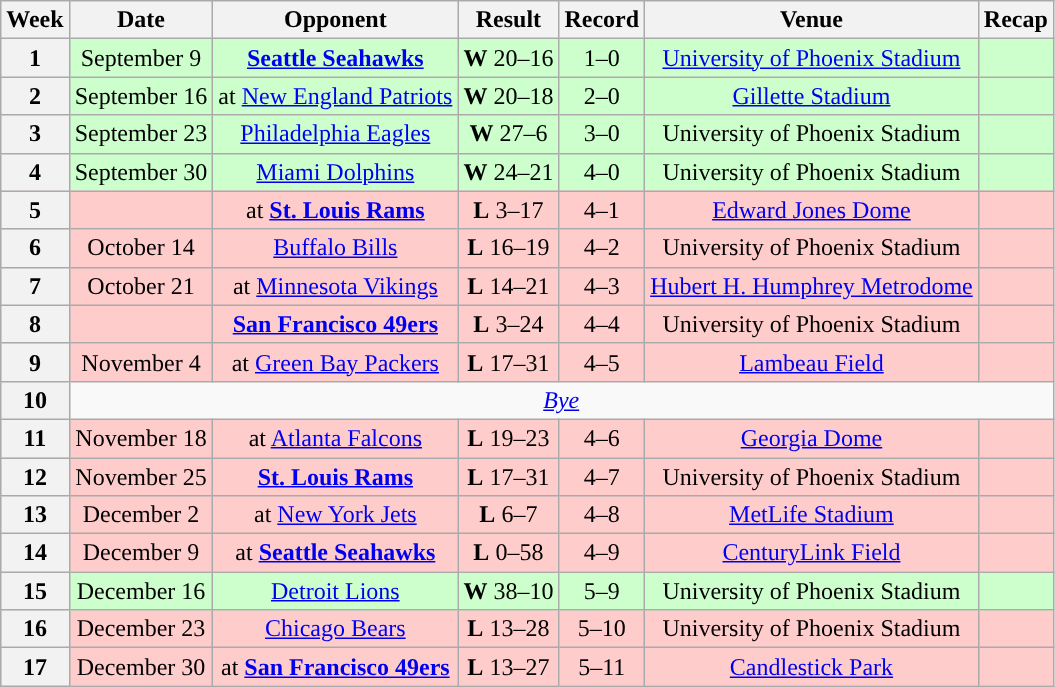<table class="wikitable" style="text-align:center">
<tr>
<th>Week</th>
<th>Date</th>
<th>Opponent</th>
<th>Result</th>
<th>Record</th>
<th>Venue</th>
<th>Recap</th>
</tr>
<tr style="background:#cfc; text-align:center;">
<th>1</th>
<td>September 9</td>
<td><strong><a href='#'>Seattle Seahawks</a></strong></td>
<td><strong>W</strong> 20–16</td>
<td>1–0</td>
<td><a href='#'>University of Phoenix Stadium</a></td>
<td></td>
</tr>
<tr style="background:#cfc; text-align:center;">
<th>2</th>
<td>September 16</td>
<td>at <a href='#'>New England Patriots</a></td>
<td><strong>W</strong> 20–18</td>
<td>2–0</td>
<td><a href='#'>Gillette Stadium</a></td>
<td></td>
</tr>
<tr style="background:#cfc; text-align:center;">
<th>3</th>
<td>September 23</td>
<td><a href='#'>Philadelphia Eagles</a></td>
<td><strong>W</strong> 27–6</td>
<td>3–0</td>
<td>University of Phoenix Stadium</td>
<td></td>
</tr>
<tr style="background:#cfc; text-align:center;">
<th>4</th>
<td>September 30</td>
<td><a href='#'>Miami Dolphins</a></td>
<td><strong>W</strong> 24–21 </td>
<td>4–0</td>
<td>University of Phoenix Stadium</td>
<td></td>
</tr>
<tr style="background:#fcc; text-align:center;">
<th>5</th>
<td></td>
<td>at <strong><a href='#'>St. Louis Rams</a></strong></td>
<td><strong>L</strong> 3–17</td>
<td>4–1</td>
<td><a href='#'>Edward Jones Dome</a></td>
<td></td>
</tr>
<tr style="background:#fcc; text-align:center;">
<th>6</th>
<td>October 14</td>
<td><a href='#'>Buffalo Bills</a></td>
<td><strong>L</strong> 16–19 </td>
<td>4–2</td>
<td>University of Phoenix Stadium</td>
<td></td>
</tr>
<tr style="background:#fcc; text-align:center;">
<th>7</th>
<td>October 21</td>
<td>at <a href='#'>Minnesota Vikings</a></td>
<td><strong>L</strong> 14–21</td>
<td>4–3</td>
<td><a href='#'>Hubert H. Humphrey Metrodome</a></td>
<td></td>
</tr>
<tr style="background:#fcc; text-align:center;">
<th>8</th>
<td></td>
<td><strong><a href='#'>San Francisco 49ers</a></strong></td>
<td><strong>L</strong> 3–24</td>
<td>4–4</td>
<td>University of Phoenix Stadium</td>
<td></td>
</tr>
<tr style="background:#fcc; text-align:center;">
<th>9</th>
<td>November 4</td>
<td>at <a href='#'>Green Bay Packers</a></td>
<td><strong>L</strong> 17–31</td>
<td>4–5</td>
<td><a href='#'>Lambeau Field</a></td>
<td></td>
</tr>
<tr>
<th>10</th>
<td colspan="6" style="text-align:center;"><em><a href='#'>Bye</a></em></td>
</tr>
<tr style="background:#fcc; text-align:center;">
<th>11</th>
<td>November 18</td>
<td>at <a href='#'>Atlanta Falcons</a></td>
<td><strong>L</strong> 19–23</td>
<td>4–6</td>
<td><a href='#'>Georgia Dome</a></td>
<td></td>
</tr>
<tr style="background:#fcc; text-align:center;">
<th>12</th>
<td>November 25</td>
<td><strong><a href='#'>St. Louis Rams</a></strong></td>
<td><strong>L</strong> 17–31</td>
<td>4–7</td>
<td>University of Phoenix Stadium</td>
<td></td>
</tr>
<tr style="background:#fcc; text-align:center;">
<th>13</th>
<td>December 2</td>
<td>at <a href='#'>New York Jets</a></td>
<td><strong>L</strong> 6–7</td>
<td>4–8</td>
<td><a href='#'>MetLife Stadium</a></td>
<td></td>
</tr>
<tr style="background:#fcc; text-align:center;">
<th>14</th>
<td>December 9</td>
<td>at <strong><a href='#'>Seattle Seahawks</a></strong></td>
<td><strong>L</strong> 0–58</td>
<td>4–9</td>
<td><a href='#'>CenturyLink Field</a></td>
<td></td>
</tr>
<tr style="background:#cfc; text-align:center;">
<th>15</th>
<td>December 16</td>
<td><a href='#'>Detroit Lions</a></td>
<td><strong>W</strong> 38–10</td>
<td>5–9</td>
<td>University of Phoenix Stadium</td>
<td></td>
</tr>
<tr style="background:#fcc; text-align:center;">
<th>16</th>
<td>December 23</td>
<td><a href='#'>Chicago Bears</a></td>
<td><strong>L</strong> 13–28</td>
<td>5–10</td>
<td>University of Phoenix Stadium</td>
<td></td>
</tr>
<tr style="background:#fcc; text-align:center;">
<th>17</th>
<td>December 30</td>
<td>at <strong><a href='#'>San Francisco 49ers</a></strong></td>
<td><strong>L</strong> 13–27</td>
<td>5–11</td>
<td><a href='#'>Candlestick Park</a></td>
<td></td>
</tr>
</table>
